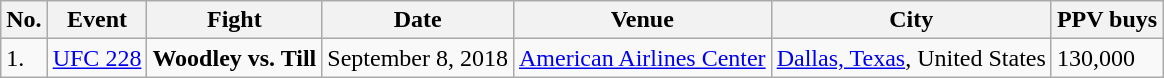<table class="wikitable">
<tr>
<th>No.</th>
<th>Event</th>
<th>Fight</th>
<th>Date</th>
<th>Venue</th>
<th>City</th>
<th>PPV buys</th>
</tr>
<tr>
<td>1.</td>
<td><a href='#'>UFC 228</a></td>
<td><strong>Woodley vs. Till</strong></td>
<td>September 8, 2018</td>
<td><a href='#'>American Airlines Center</a></td>
<td><a href='#'>Dallas, Texas</a>, United States</td>
<td>130,000</td>
</tr>
</table>
